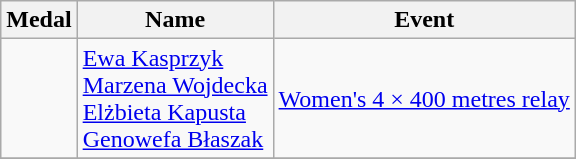<table class="wikitable sortable" style="font-size:100%">
<tr>
<th>Medal</th>
<th>Name</th>
<th>Event</th>
</tr>
<tr>
<td></td>
<td><a href='#'>Ewa Kasprzyk</a><br><a href='#'>Marzena Wojdecka</a><br><a href='#'>Elżbieta Kapusta</a><br><a href='#'>Genowefa Błaszak</a></td>
<td><a href='#'>Women's 4 × 400 metres relay</a></td>
</tr>
<tr>
</tr>
</table>
